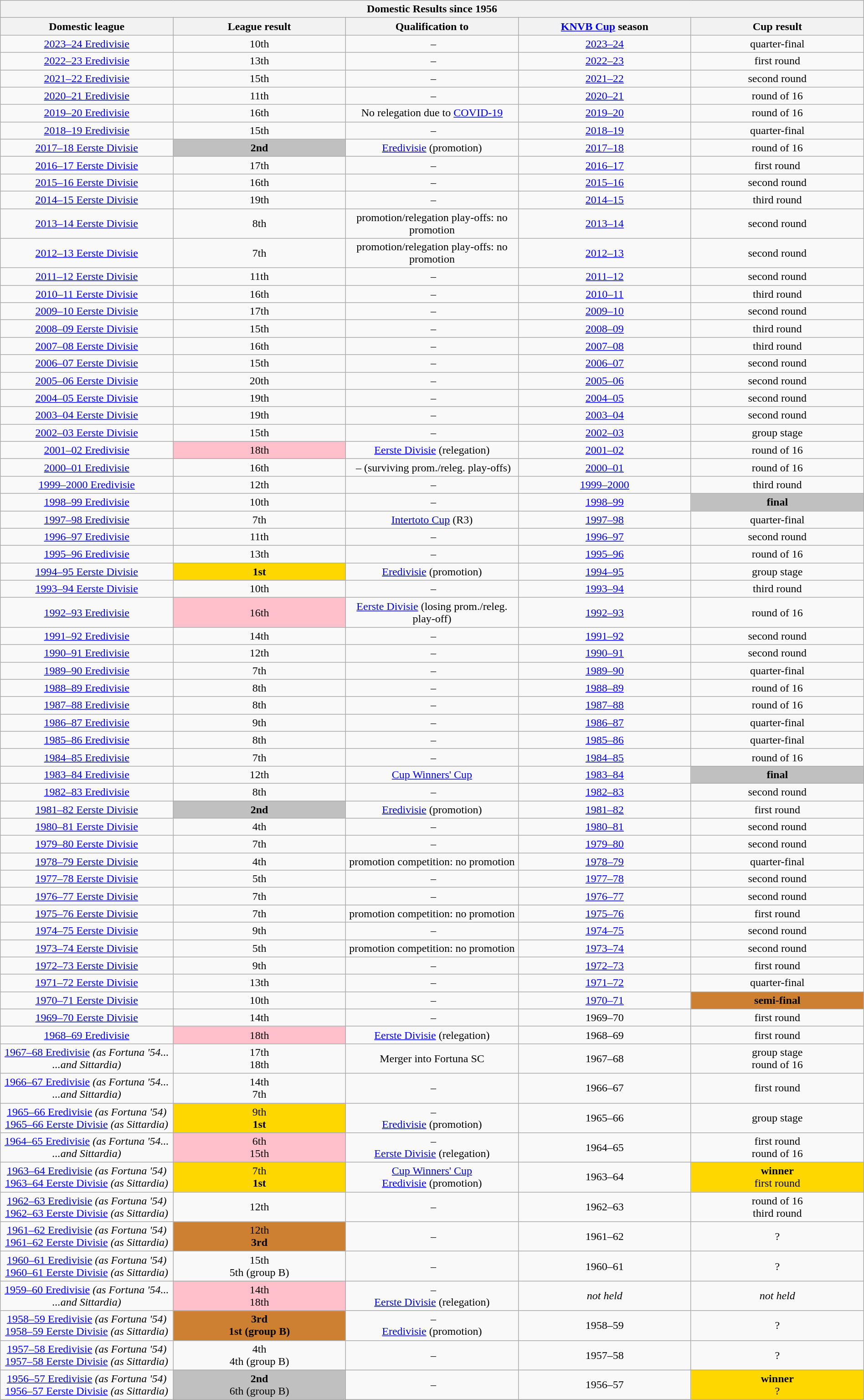<table class="wikitable collapsible collapsed" style="width: 100%; text-align: center;">
<tr>
<th colspan=5>Domestic Results since 1956</th>
</tr>
<tr>
<th width="20%">Domestic league</th>
<th width="20%">League result</th>
<th width="20%">Qualification to</th>
<th width="20%"><a href='#'>KNVB Cup</a> season</th>
<th width="20%">Cup result</th>
</tr>
<tr>
<td><a href='#'>2023–24 Eredivisie</a></td>
<td>10th</td>
<td> –</td>
<td><a href='#'>2023–24</a></td>
<td>quarter-final</td>
</tr>
<tr>
<td><a href='#'>2022–23 Eredivisie</a></td>
<td>13th</td>
<td> –</td>
<td><a href='#'>2022–23</a></td>
<td>first round</td>
</tr>
<tr>
<td><a href='#'>2021–22 Eredivisie</a></td>
<td>15th</td>
<td> –</td>
<td><a href='#'>2021–22</a></td>
<td>second round</td>
</tr>
<tr>
<td><a href='#'>2020–21 Eredivisie</a></td>
<td>11th</td>
<td> –</td>
<td><a href='#'>2020–21</a></td>
<td>round of 16</td>
</tr>
<tr>
<td><a href='#'>2019–20 Eredivisie</a></td>
<td>16th</td>
<td>No relegation due to <a href='#'>COVID-19</a></td>
<td><a href='#'>2019–20</a></td>
<td>round of 16</td>
</tr>
<tr>
<td><a href='#'>2018–19 Eredivisie</a></td>
<td>15th</td>
<td> –</td>
<td><a href='#'>2018–19</a></td>
<td>quarter-final</td>
</tr>
<tr>
<td><a href='#'>2017–18 Eerste Divisie</a></td>
<td style="background: silver"><strong>2nd</strong></td>
<td><a href='#'>Eredivisie</a> (promotion)</td>
<td><a href='#'>2017–18</a></td>
<td>round of 16</td>
</tr>
<tr>
<td><a href='#'>2016–17 Eerste Divisie</a></td>
<td>17th</td>
<td> –</td>
<td><a href='#'>2016–17</a></td>
<td>first round</td>
</tr>
<tr>
<td><a href='#'>2015–16 Eerste Divisie</a></td>
<td>16th</td>
<td> –</td>
<td><a href='#'>2015–16</a></td>
<td>second round</td>
</tr>
<tr>
<td><a href='#'>2014–15 Eerste Divisie</a></td>
<td>19th</td>
<td> –</td>
<td><a href='#'>2014–15</a></td>
<td>third round</td>
</tr>
<tr>
<td><a href='#'>2013–14 Eerste Divisie</a></td>
<td>8th</td>
<td>promotion/relegation play-offs: no promotion</td>
<td><a href='#'>2013–14</a></td>
<td>second round</td>
</tr>
<tr>
<td><a href='#'>2012–13 Eerste Divisie</a></td>
<td>7th</td>
<td>promotion/relegation play-offs: no promotion</td>
<td><a href='#'>2012–13</a></td>
<td>second round</td>
</tr>
<tr>
<td><a href='#'>2011–12 Eerste Divisie</a></td>
<td>11th</td>
<td> –</td>
<td><a href='#'>2011–12</a></td>
<td>second round</td>
</tr>
<tr>
<td><a href='#'>2010–11 Eerste Divisie</a></td>
<td>16th</td>
<td> –</td>
<td><a href='#'>2010–11</a></td>
<td>third round</td>
</tr>
<tr>
<td><a href='#'>2009–10 Eerste Divisie</a></td>
<td>17th</td>
<td> –</td>
<td><a href='#'>2009–10</a></td>
<td>second round</td>
</tr>
<tr>
<td><a href='#'>2008–09 Eerste Divisie</a></td>
<td>15th</td>
<td> –</td>
<td><a href='#'>2008–09</a></td>
<td>third round</td>
</tr>
<tr>
<td><a href='#'>2007–08 Eerste Divisie</a></td>
<td>16th</td>
<td> –</td>
<td><a href='#'>2007–08</a></td>
<td>third round</td>
</tr>
<tr>
<td><a href='#'>2006–07 Eerste Divisie</a></td>
<td>15th</td>
<td> –</td>
<td><a href='#'>2006–07</a></td>
<td>second round</td>
</tr>
<tr>
<td><a href='#'>2005–06 Eerste Divisie</a></td>
<td>20th</td>
<td> –</td>
<td><a href='#'>2005–06</a></td>
<td>second round</td>
</tr>
<tr>
<td><a href='#'>2004–05 Eerste Divisie</a></td>
<td>19th</td>
<td> –</td>
<td><a href='#'>2004–05</a></td>
<td>second round</td>
</tr>
<tr>
<td><a href='#'>2003–04 Eerste Divisie</a></td>
<td>19th</td>
<td> –</td>
<td><a href='#'>2003–04</a></td>
<td>second round</td>
</tr>
<tr>
<td><a href='#'>2002–03 Eerste Divisie</a></td>
<td>15th</td>
<td> –</td>
<td><a href='#'>2002–03</a></td>
<td>group stage</td>
</tr>
<tr>
<td><a href='#'>2001–02 Eredivisie</a></td>
<td style="background: pink">18th</td>
<td><a href='#'>Eerste Divisie</a> (relegation)</td>
<td><a href='#'>2001–02</a></td>
<td>round of 16</td>
</tr>
<tr>
<td><a href='#'>2000–01 Eredivisie</a></td>
<td>16th</td>
<td> – (surviving prom./releg. play-offs)</td>
<td><a href='#'>2000–01</a></td>
<td>round of 16</td>
</tr>
<tr>
<td><a href='#'>1999–2000 Eredivisie</a></td>
<td>12th</td>
<td> –</td>
<td><a href='#'>1999–2000</a></td>
<td>third round</td>
</tr>
<tr>
<td><a href='#'>1998–99 Eredivisie</a></td>
<td>10th</td>
<td> –</td>
<td><a href='#'>1998–99</a></td>
<td style="background: silver"><strong>final</strong></td>
</tr>
<tr>
<td><a href='#'>1997–98 Eredivisie</a></td>
<td>7th</td>
<td><a href='#'>Intertoto Cup</a> (R3)</td>
<td><a href='#'>1997–98</a></td>
<td>quarter-final</td>
</tr>
<tr>
<td><a href='#'>1996–97 Eredivisie</a></td>
<td>11th</td>
<td> –</td>
<td><a href='#'>1996–97</a></td>
<td>second round</td>
</tr>
<tr>
<td><a href='#'>1995–96 Eredivisie</a></td>
<td>13th</td>
<td> –</td>
<td><a href='#'>1995–96</a></td>
<td>round of 16</td>
</tr>
<tr>
<td><a href='#'>1994–95 Eerste Divisie</a></td>
<td style="background: gold"><strong>1st</strong></td>
<td><a href='#'>Eredivisie</a> (promotion)</td>
<td><a href='#'>1994–95</a></td>
<td>group stage</td>
</tr>
<tr>
<td><a href='#'>1993–94 Eerste Divisie</a></td>
<td>10th</td>
<td> –</td>
<td><a href='#'>1993–94</a></td>
<td>third round</td>
</tr>
<tr>
<td><a href='#'>1992–93 Eredivisie</a></td>
<td style="background: pink">16th</td>
<td><a href='#'>Eerste Divisie</a> (losing prom./releg. play-off)</td>
<td><a href='#'>1992–93</a></td>
<td>round of 16</td>
</tr>
<tr>
<td><a href='#'>1991–92 Eredivisie</a></td>
<td>14th</td>
<td> –</td>
<td><a href='#'>1991–92</a></td>
<td>second round</td>
</tr>
<tr>
<td><a href='#'>1990–91 Eredivisie</a></td>
<td>12th</td>
<td> –</td>
<td><a href='#'>1990–91</a></td>
<td>second round</td>
</tr>
<tr>
<td><a href='#'>1989–90 Eredivisie</a></td>
<td>7th</td>
<td> –</td>
<td><a href='#'>1989–90</a></td>
<td>quarter-final</td>
</tr>
<tr>
<td><a href='#'>1988–89 Eredivisie</a></td>
<td>8th</td>
<td> –</td>
<td><a href='#'>1988–89</a></td>
<td>round of 16</td>
</tr>
<tr>
<td><a href='#'>1987–88 Eredivisie</a></td>
<td>8th</td>
<td> –</td>
<td><a href='#'>1987–88</a></td>
<td>round of 16</td>
</tr>
<tr>
<td><a href='#'>1986–87 Eredivisie</a></td>
<td>9th</td>
<td> –</td>
<td><a href='#'>1986–87</a></td>
<td>quarter-final</td>
</tr>
<tr>
<td><a href='#'>1985–86 Eredivisie</a></td>
<td>8th</td>
<td> –</td>
<td><a href='#'>1985–86</a></td>
<td>quarter-final</td>
</tr>
<tr>
<td><a href='#'>1984–85 Eredivisie</a></td>
<td>7th</td>
<td> –</td>
<td><a href='#'>1984–85</a></td>
<td>round of 16</td>
</tr>
<tr>
<td><a href='#'>1983–84 Eredivisie</a></td>
<td>12th</td>
<td><a href='#'>Cup Winners' Cup</a></td>
<td><a href='#'>1983–84</a></td>
<td style="background: silver"><strong>final</strong></td>
</tr>
<tr>
<td><a href='#'>1982–83 Eredivisie</a></td>
<td>8th</td>
<td> –</td>
<td><a href='#'>1982–83</a></td>
<td>second round</td>
</tr>
<tr>
<td><a href='#'>1981–82 Eerste Divisie</a></td>
<td style="background: silver"><strong>2nd</strong></td>
<td><a href='#'>Eredivisie</a> (promotion)</td>
<td><a href='#'>1981–82</a></td>
<td>first round</td>
</tr>
<tr>
<td><a href='#'>1980–81 Eerste Divisie</a></td>
<td>4th</td>
<td> –</td>
<td><a href='#'>1980–81</a></td>
<td>second round</td>
</tr>
<tr>
<td><a href='#'>1979–80 Eerste Divisie</a></td>
<td>7th</td>
<td> –</td>
<td><a href='#'>1979–80</a></td>
<td>second round</td>
</tr>
<tr>
<td><a href='#'>1978–79 Eerste Divisie</a></td>
<td>4th</td>
<td>promotion competition: no promotion</td>
<td><a href='#'>1978–79</a></td>
<td>quarter-final</td>
</tr>
<tr>
<td><a href='#'>1977–78 Eerste Divisie</a></td>
<td>5th</td>
<td> –</td>
<td><a href='#'>1977–78</a></td>
<td>second round</td>
</tr>
<tr>
<td><a href='#'>1976–77 Eerste Divisie</a></td>
<td>7th</td>
<td> –</td>
<td><a href='#'>1976–77</a></td>
<td>second round</td>
</tr>
<tr>
<td><a href='#'>1975–76 Eerste Divisie</a></td>
<td>7th</td>
<td>promotion competition: no promotion</td>
<td><a href='#'>1975–76</a></td>
<td>first round</td>
</tr>
<tr>
<td><a href='#'>1974–75 Eerste Divisie</a></td>
<td>9th</td>
<td> –</td>
<td><a href='#'>1974–75</a></td>
<td>second round</td>
</tr>
<tr>
<td><a href='#'>1973–74 Eerste Divisie</a></td>
<td>5th</td>
<td>promotion competition: no promotion</td>
<td><a href='#'>1973–74</a></td>
<td>second round</td>
</tr>
<tr>
<td><a href='#'>1972–73 Eerste Divisie</a></td>
<td>9th</td>
<td> –</td>
<td><a href='#'>1972–73</a></td>
<td>first round</td>
</tr>
<tr>
<td><a href='#'>1971–72 Eerste Divisie</a></td>
<td>13th</td>
<td> –</td>
<td><a href='#'>1971–72</a></td>
<td>quarter-final</td>
</tr>
<tr>
<td><a href='#'>1970–71 Eerste Divisie</a></td>
<td>10th</td>
<td> –</td>
<td><a href='#'>1970–71</a></td>
<td style="background: #CD7F32"><strong>semi-final</strong></td>
</tr>
<tr>
<td><a href='#'>1969–70 Eerste Divisie</a></td>
<td>14th</td>
<td> –</td>
<td>1969–70</td>
<td>first round </td>
</tr>
<tr>
<td><a href='#'>1968–69 Eredivisie</a></td>
<td style="background: pink">18th</td>
<td><a href='#'>Eerste Divisie</a> (relegation)</td>
<td>1968–69</td>
<td>first round </td>
</tr>
<tr>
<td><a href='#'>1967–68 Eredivisie</a> <em>(as Fortuna '54... <br> ...and Sittardia)</em></td>
<td>17th <br> 18th</td>
<td>Merger into Fortuna SC</td>
<td>1967–68</td>
<td>group stage  <br> round of 16 </td>
</tr>
<tr>
<td><a href='#'>1966–67 Eredivisie</a> <em>(as Fortuna '54... <br> ...and Sittardia)</em></td>
<td>14th <br> 7th</td>
<td> –</td>
<td>1966–67</td>
<td>first round </td>
</tr>
<tr>
<td><a href='#'>1965–66 Eredivisie</a> <em>(as Fortuna '54)</em> <br> <a href='#'>1965–66 Eerste Divisie</a> <em>(as Sittardia)</em></td>
<td style="background: gold">9th <br> <strong>1st</strong></td>
<td> – <br> <a href='#'>Eredivisie</a> (promotion)</td>
<td>1965–66</td>
<td>group stage </td>
</tr>
<tr>
<td><a href='#'>1964–65 Eredivisie</a> <em>(as Fortuna '54... <br> ...and Sittardia)</em></td>
<td style="background: pink">6th <br> 15th</td>
<td> – <br> <a href='#'>Eerste Divisie</a> (relegation)</td>
<td>1964–65</td>
<td>first round  <br> round of 16 </td>
</tr>
<tr>
<td><a href='#'>1963–64 Eredivisie</a> <em>(as Fortuna '54)</em> <br> <a href='#'>1963–64 Eerste Divisie</a> <em>(as Sittardia)</em></td>
<td style="background: gold">7th <br> <strong>1st</strong></td>
<td><a href='#'>Cup Winners' Cup</a> <br> <a href='#'>Eredivisie</a> (promotion)</td>
<td>1963–64</td>
<td style="background: gold"><strong>winner</strong> <br> first round </td>
</tr>
<tr>
<td><a href='#'>1962–63 Eredivisie</a> <em>(as Fortuna '54)</em> <br> <a href='#'>1962–63 Eerste Divisie</a> <em>(as Sittardia)</em></td>
<td>12th</td>
<td> –</td>
<td>1962–63</td>
<td>round of 16  <br> third round </td>
</tr>
<tr>
<td><a href='#'>1961–62 Eredivisie</a> <em>(as Fortuna '54)</em> <br> <a href='#'>1961–62 Eerste Divisie</a> <em>(as Sittardia)</em></td>
<td style="background: #CD7F32">12th <br> <strong>3rd</strong></td>
<td> –</td>
<td>1961–62</td>
<td>? </td>
</tr>
<tr>
<td><a href='#'>1960–61 Eredivisie</a> <em>(as Fortuna '54)</em> <br> <a href='#'>1960–61 Eerste Divisie</a> <em>(as Sittardia)</em></td>
<td>15th <br> 5th (group B)</td>
<td> –</td>
<td>1960–61</td>
<td>? </td>
</tr>
<tr>
<td><a href='#'>1959–60 Eredivisie</a> <em>(as Fortuna '54... <br> ...and Sittardia)</em></td>
<td style="background: pink">14th <br> 18th</td>
<td> – <br> <a href='#'>Eerste Divisie</a> (relegation)</td>
<td><em>not held</em></td>
<td><em>not held</em></td>
</tr>
<tr>
<td><a href='#'>1958–59 Eredivisie</a> <em>(as Fortuna '54)</em> <br> <a href='#'>1958–59 Eerste Divisie</a> <em>(as Sittardia)</em></td>
<td style="background: #CD7F32"><strong>3rd</strong> <br> <strong>1st (group B)</strong></td>
<td> – <br> <a href='#'>Eredivisie</a> (promotion)</td>
<td>1958–59</td>
<td>? </td>
</tr>
<tr>
<td><a href='#'>1957–58 Eredivisie</a> <em>(as Fortuna '54)</em> <br> <a href='#'>1957–58 Eerste Divisie</a> <em>(as Sittardia)</em></td>
<td>4th <br> 4th (group B)</td>
<td> –</td>
<td>1957–58</td>
<td>? </td>
</tr>
<tr>
<td><a href='#'>1956–57 Eredivisie</a> <em>(as Fortuna '54)</em> <br> <a href='#'>1956–57 Eerste Divisie</a> <em>(as Sittardia)</em></td>
<td style="background: silver"><strong>2nd</strong> <br> 6th (group B)</td>
<td> –</td>
<td>1956–57</td>
<td style="background: gold"><strong>winner</strong> <br> ? </td>
</tr>
<tr>
</tr>
</table>
